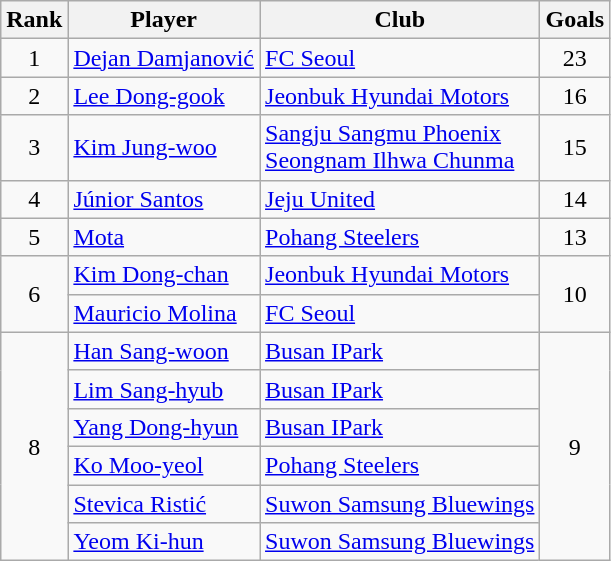<table class="wikitable">
<tr>
<th>Rank</th>
<th>Player</th>
<th>Club</th>
<th>Goals</th>
</tr>
<tr>
<td align=center rowspan=1>1</td>
<td> <a href='#'>Dejan Damjanović</a></td>
<td><a href='#'>FC Seoul</a></td>
<td align=center rowspan=1>23</td>
</tr>
<tr>
<td align=center rowspan=1>2</td>
<td> <a href='#'>Lee Dong-gook</a></td>
<td><a href='#'>Jeonbuk Hyundai Motors</a></td>
<td align=center rowspan=1>16</td>
</tr>
<tr>
<td align=center rowspan=1>3</td>
<td> <a href='#'>Kim Jung-woo</a></td>
<td><a href='#'>Sangju Sangmu Phoenix</a><br><a href='#'>Seongnam Ilhwa Chunma</a></td>
<td align=center rowspan=1>15</td>
</tr>
<tr>
<td align=center rowspan=1>4</td>
<td> <a href='#'>Júnior Santos</a></td>
<td><a href='#'>Jeju United</a></td>
<td align=center rowspan=1>14</td>
</tr>
<tr>
<td align=center rowspan=1>5</td>
<td> <a href='#'>Mota</a></td>
<td><a href='#'>Pohang Steelers</a></td>
<td align=center rowspan=1>13</td>
</tr>
<tr>
<td align=center rowspan=2>6</td>
<td> <a href='#'>Kim Dong-chan</a></td>
<td><a href='#'>Jeonbuk Hyundai Motors</a></td>
<td align=center rowspan=2>10</td>
</tr>
<tr>
<td> <a href='#'>Mauricio Molina</a></td>
<td><a href='#'>FC Seoul</a></td>
</tr>
<tr>
<td align=center rowspan=6>8</td>
<td> <a href='#'>Han Sang-woon</a></td>
<td><a href='#'>Busan IPark</a></td>
<td align=center rowspan=6>9</td>
</tr>
<tr>
<td> <a href='#'>Lim Sang-hyub</a></td>
<td><a href='#'>Busan IPark</a></td>
</tr>
<tr>
<td> <a href='#'>Yang Dong-hyun</a></td>
<td><a href='#'>Busan IPark</a></td>
</tr>
<tr>
<td> <a href='#'>Ko Moo-yeol</a></td>
<td><a href='#'>Pohang Steelers</a></td>
</tr>
<tr>
<td> <a href='#'>Stevica Ristić</a></td>
<td><a href='#'>Suwon Samsung Bluewings</a></td>
</tr>
<tr>
<td> <a href='#'>Yeom Ki-hun</a></td>
<td><a href='#'>Suwon Samsung Bluewings</a></td>
</tr>
</table>
